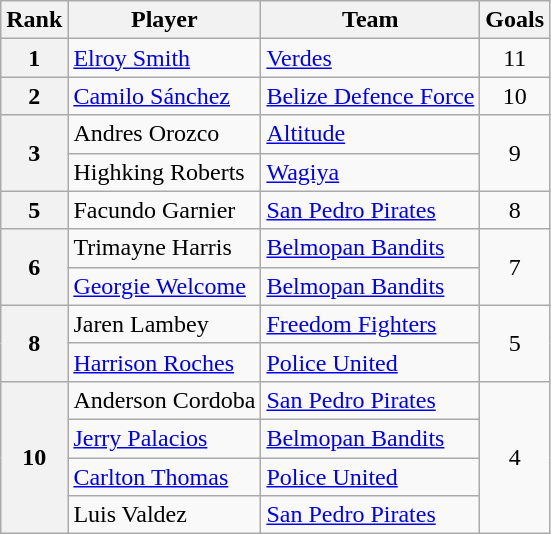<table class="wikitable" style="text-align:center">
<tr>
<th>Rank</th>
<th>Player</th>
<th>Team</th>
<th>Goals</th>
</tr>
<tr>
<th rowspan="1">1</th>
<td align="left"> <a href='#'>Elroy Smith</a></td>
<td align="left"><a href='#'>Verdes</a></td>
<td rowspan="1">11</td>
</tr>
<tr>
<th rowspan="1">2</th>
<td align="left"> <a href='#'>Camilo Sánchez</a></td>
<td align="left"><a href='#'>Belize Defence Force</a></td>
<td rowspan="1">10</td>
</tr>
<tr>
<th rowspan="2">3</th>
<td align="left"> Andres Orozco</td>
<td align="left"><a href='#'>Altitude</a></td>
<td rowspan="2">9</td>
</tr>
<tr>
<td align="left"> Highking Roberts</td>
<td align="left"><a href='#'>Wagiya</a></td>
</tr>
<tr>
<th rowspan="1">5</th>
<td align="left"> Facundo Garnier</td>
<td align="left"><a href='#'>San Pedro Pirates</a></td>
<td rowspan="1">8</td>
</tr>
<tr>
<th rowspan="2">6</th>
<td align="left"> Trimayne Harris</td>
<td align="left"><a href='#'>Belmopan Bandits</a></td>
<td rowspan="2">7</td>
</tr>
<tr>
<td align="left"> <a href='#'>Georgie Welcome</a></td>
<td align="left"><a href='#'>Belmopan Bandits</a></td>
</tr>
<tr>
<th rowspan="2">8</th>
<td align="left"> Jaren Lambey</td>
<td align="left"><a href='#'>Freedom Fighters</a></td>
<td rowspan="2">5</td>
</tr>
<tr>
<td align="left"> <a href='#'>Harrison Roches</a></td>
<td align="left"><a href='#'>Police United</a></td>
</tr>
<tr>
<th rowspan="4">10</th>
<td align="left"> Anderson Cordoba</td>
<td align="left"><a href='#'>San Pedro Pirates</a></td>
<td rowspan="4">4</td>
</tr>
<tr>
<td align="left"> <a href='#'>Jerry Palacios</a></td>
<td align="left"><a href='#'>Belmopan Bandits</a></td>
</tr>
<tr>
<td align="left"> <a href='#'>Carlton Thomas</a></td>
<td align="left"><a href='#'>Police United</a></td>
</tr>
<tr>
<td align="left"> Luis Valdez</td>
<td align="left"><a href='#'>San Pedro Pirates</a></td>
</tr>
</table>
